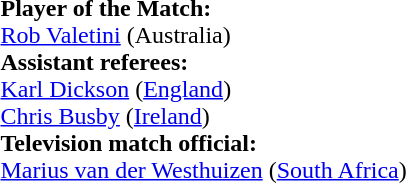<table style="width:100%">
<tr>
<td><br><strong>Player of the Match:</strong>
<br><a href='#'>Rob Valetini</a> (Australia)<br><strong>Assistant referees:</strong>
<br><a href='#'>Karl Dickson</a> (<a href='#'>England</a>)
<br><a href='#'>Chris Busby</a> (<a href='#'>Ireland</a>)
<br><strong>Television match official:</strong>
<br><a href='#'>Marius van der Westhuizen</a> (<a href='#'>South Africa</a>)</td>
</tr>
</table>
